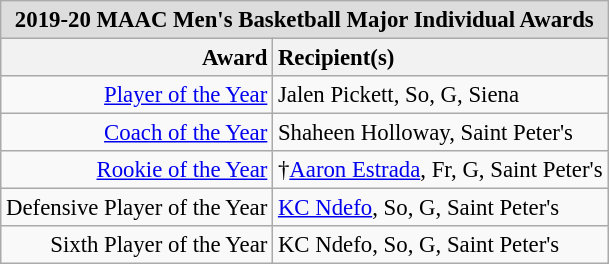<table class="wikitable" style="white-space:nowrap;font-size:95%;">
<tr>
<td colspan="7" style="text-align:center; background:#ddd;"><strong>2019-20 MAAC Men's Basketball Major Individual Awards</strong> </td>
</tr>
<tr>
<th style="text-align:right;">Award</th>
<th style="text-align:left;">Recipient(s)</th>
</tr>
<tr>
<td style="text-align:right;"><a href='#'>Player of the Year</a></td>
<td style="text-align:left;">Jalen Pickett, So, G, Siena</td>
</tr>
<tr>
<td style="text-align:right;"><a href='#'>Coach of the Year</a></td>
<td style="text-align:left;">Shaheen Holloway, Saint Peter's</td>
</tr>
<tr>
<td style="text-align:right;"><a href='#'>Rookie of the Year</a></td>
<td style="text-align:left;">†<a href='#'>Aaron Estrada</a>, Fr, G, Saint Peter's</td>
</tr>
<tr>
<td style="text-align:right;">Defensive Player of the Year</td>
<td style="text-align:left;"><a href='#'>KC Ndefo</a>, So, G, Saint Peter's</td>
</tr>
<tr>
<td style="text-align:right;">Sixth Player of the Year</td>
<td style="text-align:left;">KC Ndefo, So, G, Saint Peter's</td>
</tr>
</table>
